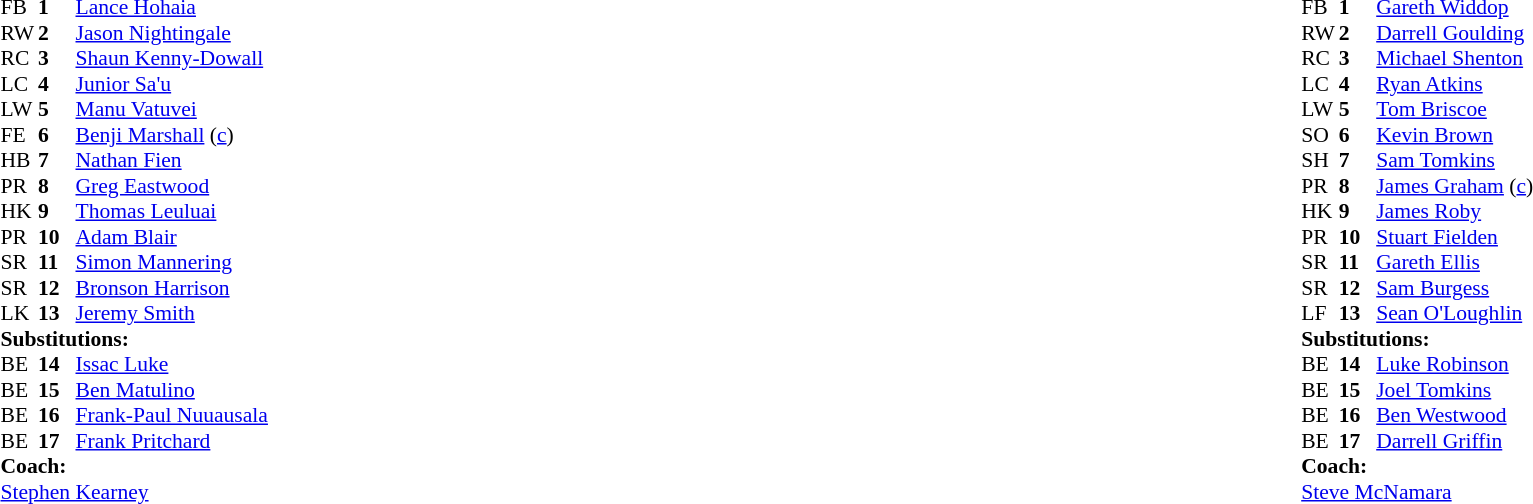<table width="100%">
<tr>
<td valign="top" width="50%"><br><table style="font-size: 90%" cellspacing="0" cellpadding="0">
<tr>
<th width="25"></th>
<th width="25"></th>
</tr>
<tr>
<td>FB</td>
<td><strong>1</strong></td>
<td><a href='#'>Lance Hohaia</a></td>
</tr>
<tr>
<td>RW</td>
<td><strong>2</strong></td>
<td><a href='#'>Jason Nightingale</a></td>
</tr>
<tr>
<td>RC</td>
<td><strong>3</strong></td>
<td><a href='#'>Shaun Kenny-Dowall</a></td>
</tr>
<tr>
<td>LC</td>
<td><strong>4</strong></td>
<td><a href='#'>Junior Sa'u</a></td>
</tr>
<tr>
<td>LW</td>
<td><strong>5</strong></td>
<td><a href='#'>Manu Vatuvei</a></td>
</tr>
<tr>
<td>FE</td>
<td><strong>6</strong></td>
<td><a href='#'>Benji Marshall</a> (<a href='#'>c</a>)</td>
</tr>
<tr>
<td>HB</td>
<td><strong>7</strong></td>
<td><a href='#'>Nathan Fien</a></td>
</tr>
<tr>
<td>PR</td>
<td><strong>8</strong></td>
<td><a href='#'>Greg Eastwood</a></td>
</tr>
<tr>
<td>HK</td>
<td><strong>9</strong></td>
<td><a href='#'>Thomas Leuluai</a></td>
</tr>
<tr>
<td>PR</td>
<td><strong>10</strong></td>
<td><a href='#'>Adam Blair</a></td>
</tr>
<tr>
<td>SR</td>
<td><strong>11</strong></td>
<td><a href='#'>Simon Mannering</a></td>
</tr>
<tr>
<td>SR</td>
<td><strong>12</strong></td>
<td><a href='#'>Bronson Harrison</a></td>
</tr>
<tr>
<td>LK</td>
<td><strong>13</strong></td>
<td><a href='#'>Jeremy Smith</a></td>
</tr>
<tr>
<td colspan=3><strong>Substitutions:</strong></td>
</tr>
<tr>
<td>BE</td>
<td><strong>14</strong></td>
<td><a href='#'>Issac Luke</a></td>
</tr>
<tr>
<td>BE</td>
<td><strong>15</strong></td>
<td><a href='#'>Ben Matulino</a></td>
</tr>
<tr>
<td>BE</td>
<td><strong>16</strong></td>
<td><a href='#'>Frank-Paul Nuuausala</a></td>
</tr>
<tr |>
<td>BE</td>
<td><strong>17</strong></td>
<td><a href='#'>Frank Pritchard</a></td>
</tr>
<tr>
<td colspan=3><strong>Coach:</strong></td>
</tr>
<tr>
<td colspan="4"><a href='#'>Stephen Kearney</a></td>
</tr>
</table>
</td>
<td valign="top" width="50%"><br><table style="font-size: 90%" cellspacing="0" cellpadding="0" align="center">
<tr>
<th width="25"></th>
<th width="25"></th>
</tr>
<tr>
<td>FB</td>
<td><strong>1</strong></td>
<td><a href='#'>Gareth Widdop</a></td>
</tr>
<tr>
<td>RW</td>
<td><strong>2</strong></td>
<td><a href='#'>Darrell Goulding</a></td>
</tr>
<tr>
<td>RC</td>
<td><strong>3</strong></td>
<td><a href='#'>Michael Shenton</a></td>
</tr>
<tr>
<td>LC</td>
<td><strong>4</strong></td>
<td><a href='#'>Ryan Atkins</a></td>
</tr>
<tr>
<td>LW</td>
<td><strong>5</strong></td>
<td><a href='#'>Tom Briscoe</a></td>
</tr>
<tr>
<td>SO</td>
<td><strong>6</strong></td>
<td><a href='#'>Kevin Brown</a></td>
</tr>
<tr>
<td>SH</td>
<td><strong>7</strong></td>
<td><a href='#'>Sam Tomkins</a></td>
</tr>
<tr>
<td>PR</td>
<td><strong>8</strong></td>
<td><a href='#'>James Graham</a> (<a href='#'>c</a>)</td>
</tr>
<tr>
<td>HK</td>
<td><strong>9</strong></td>
<td><a href='#'>James Roby</a></td>
</tr>
<tr>
<td>PR</td>
<td><strong>10</strong></td>
<td><a href='#'>Stuart Fielden</a></td>
</tr>
<tr>
<td>SR</td>
<td><strong>11</strong></td>
<td><a href='#'>Gareth Ellis</a></td>
</tr>
<tr>
<td>SR</td>
<td><strong>12</strong></td>
<td><a href='#'>Sam Burgess</a></td>
</tr>
<tr>
<td>LF</td>
<td><strong>13</strong></td>
<td><a href='#'>Sean O'Loughlin</a></td>
</tr>
<tr>
<td colspan=3><strong>Substitutions:</strong></td>
</tr>
<tr>
<td>BE</td>
<td><strong>14</strong></td>
<td><a href='#'>Luke Robinson</a></td>
</tr>
<tr>
<td>BE</td>
<td><strong>15</strong></td>
<td><a href='#'>Joel Tomkins</a></td>
</tr>
<tr>
<td>BE</td>
<td><strong>16</strong></td>
<td><a href='#'>Ben Westwood</a></td>
</tr>
<tr>
<td>BE</td>
<td><strong>17</strong></td>
<td><a href='#'>Darrell Griffin</a></td>
</tr>
<tr>
<td colspan=3><strong>Coach:</strong></td>
</tr>
<tr>
<td colspan="4"><a href='#'>Steve McNamara</a></td>
</tr>
</table>
</td>
</tr>
</table>
